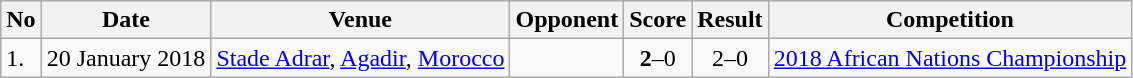<table class="wikitable" style="font-size:100%;">
<tr>
<th>No</th>
<th>Date</th>
<th>Venue</th>
<th>Opponent</th>
<th>Score</th>
<th>Result</th>
<th>Competition</th>
</tr>
<tr>
<td>1.</td>
<td>20 January 2018</td>
<td><a href='#'>Stade Adrar</a>, <a href='#'>Agadir</a>, <a href='#'>Morocco</a></td>
<td></td>
<td align=center><strong>2</strong>–0</td>
<td align=center>2–0</td>
<td><a href='#'>2018 African Nations Championship</a></td>
</tr>
</table>
